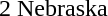<table cellspacing="0" cellpadding="0">
<tr>
<td><div>2 </div></td>
<td>Nebraska</td>
</tr>
</table>
